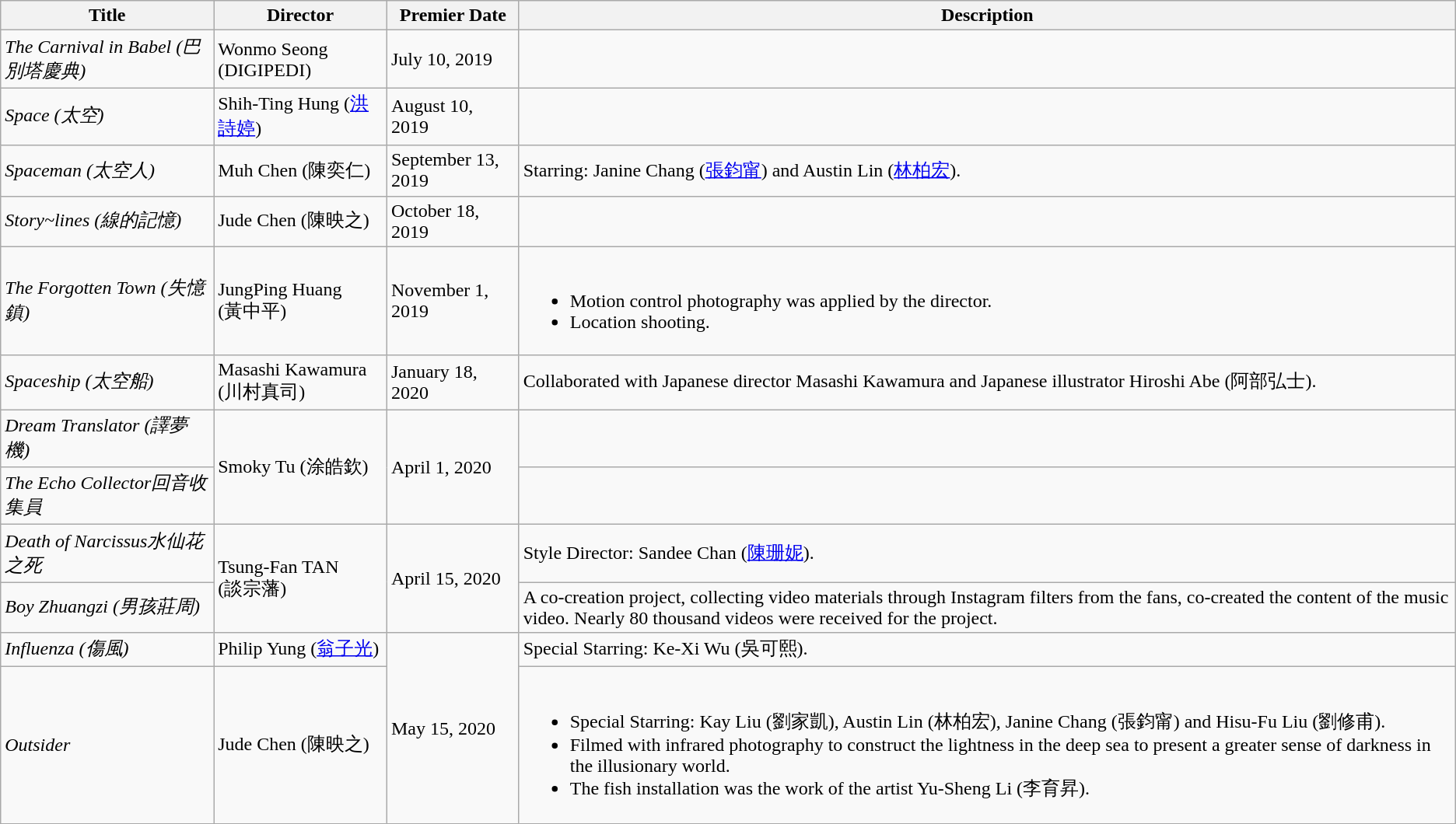<table class="wikitable">
<tr>
<th>Title</th>
<th>Director</th>
<th>Premier Date</th>
<th>Description</th>
</tr>
<tr>
<td><em>The Carnival in Babel (巴別塔慶典)</em></td>
<td>Wonmo Seong (DIGIPEDI)</td>
<td>July 10, 2019</td>
<td></td>
</tr>
<tr>
<td><em>Space (太空)</em></td>
<td>Shih-Ting Hung (<a href='#'>洪詩婷</a>)</td>
<td>August 10, 2019</td>
<td></td>
</tr>
<tr>
<td><em>Spaceman (太空人)</em></td>
<td>Muh Chen (陳奕仁)</td>
<td>September 13, 2019</td>
<td>Starring: Janine Chang (<a href='#'>張鈞甯</a>) and Austin Lin (<a href='#'>林柏宏</a>).</td>
</tr>
<tr>
<td><em>Story~lines (線的記憶)</em></td>
<td>Jude Chen (陳映之)</td>
<td>October 18, 2019</td>
<td></td>
</tr>
<tr>
<td><em>The Forgotten Town (失憶鎮)</em></td>
<td>JungPing Huang<br>(黃中平)</td>
<td>November 1, 2019</td>
<td><br><ul><li>Motion control photography was applied by the director.</li><li>Location shooting.</li></ul></td>
</tr>
<tr>
<td><em>Spaceship (太空船)</em></td>
<td>Masashi Kawamura<br>(川村真司)</td>
<td>January 18, 2020</td>
<td>Collaborated with Japanese director Masashi Kawamura and Japanese illustrator Hiroshi Abe (阿部弘士).</td>
</tr>
<tr>
<td><em>Dream Translator (譯夢機)</em></td>
<td rowspan="2">Smoky Tu (涂皓欽)</td>
<td rowspan="2">April 1, 2020</td>
<td></td>
</tr>
<tr>
<td><em>The Echo Collector回音收集員</em></td>
<td></td>
</tr>
<tr>
<td><em>Death of Narcissus水仙花之死</em></td>
<td rowspan="2">Tsung-Fan TAN<br>(談宗藩)</td>
<td rowspan="2">April 15, 2020</td>
<td>Style Director: Sandee Chan (<a href='#'>陳珊妮</a>).</td>
</tr>
<tr>
<td><em>Boy Zhuangzi (男孩莊周)</em></td>
<td>A co-creation project, collecting video materials through Instagram filters from the fans, co-created the content of the music video. Nearly 80 thousand videos were received for the project.</td>
</tr>
<tr>
<td><em>Influenza (傷風)</em></td>
<td>Philip Yung (<a href='#'>翁子光</a>)</td>
<td rowspan="2">May 15, 2020</td>
<td>Special Starring: Ke-Xi Wu (吳可熙).</td>
</tr>
<tr>
<td><em>Outsider</em></td>
<td>Jude Chen (陳映之)</td>
<td><br><ul><li>Special Starring: Kay Liu (劉家凱), Austin Lin (林柏宏), Janine Chang (張鈞甯) and Hisu-Fu Liu (劉修甫).</li><li>Filmed with infrared photography to construct the lightness in the deep sea to present a greater sense of darkness in the illusionary world.</li><li>The fish installation was the work of the artist Yu-Sheng Li (李育昇).</li></ul></td>
</tr>
</table>
